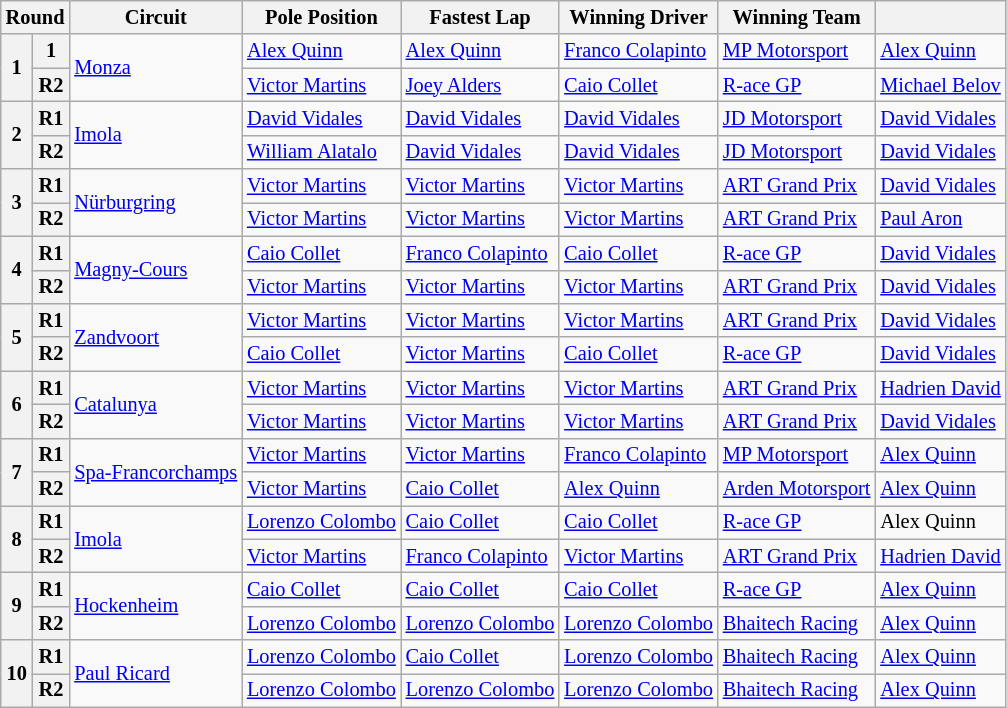<table class="wikitable" style="font-size: 85%">
<tr>
<th colspan="2">Round</th>
<th>Circuit</th>
<th>Pole Position</th>
<th>Fastest Lap</th>
<th>Winning Driver</th>
<th>Winning Team</th>
<th></th>
</tr>
<tr>
<th rowspan=2>1</th>
<th>1</th>
<td rowspan=2> <a href='#'>Monza</a></td>
<td> <a href='#'>Alex Quinn</a></td>
<td> <a href='#'>Alex Quinn</a></td>
<td> <a href='#'>Franco Colapinto</a></td>
<td> <a href='#'>MP Motorsport</a></td>
<td> <a href='#'>Alex Quinn</a></td>
</tr>
<tr>
<th>R2</th>
<td> <a href='#'>Victor Martins</a></td>
<td> <a href='#'>Joey Alders</a></td>
<td> <a href='#'>Caio Collet</a></td>
<td> <a href='#'>R-ace GP</a></td>
<td> <a href='#'>Michael Belov</a></td>
</tr>
<tr>
<th rowspan=2>2</th>
<th>R1</th>
<td rowspan=2> <a href='#'>Imola</a></td>
<td> <a href='#'>David Vidales</a></td>
<td> <a href='#'>David Vidales</a></td>
<td> <a href='#'>David Vidales</a></td>
<td> <a href='#'>JD Motorsport</a></td>
<td> <a href='#'>David Vidales</a></td>
</tr>
<tr>
<th>R2</th>
<td> <a href='#'>William Alatalo</a></td>
<td> <a href='#'>David Vidales</a></td>
<td> <a href='#'>David Vidales</a></td>
<td> <a href='#'>JD Motorsport</a></td>
<td> <a href='#'>David Vidales</a></td>
</tr>
<tr>
<th rowspan=2>3</th>
<th>R1</th>
<td rowspan=2> <a href='#'>Nürburgring</a></td>
<td> <a href='#'>Victor Martins</a></td>
<td> <a href='#'>Victor Martins</a></td>
<td> <a href='#'>Victor Martins</a></td>
<td> <a href='#'>ART Grand Prix</a></td>
<td> <a href='#'>David Vidales</a></td>
</tr>
<tr>
<th>R2</th>
<td> <a href='#'>Victor Martins</a></td>
<td> <a href='#'>Victor Martins</a></td>
<td> <a href='#'>Victor Martins</a></td>
<td> <a href='#'>ART Grand Prix</a></td>
<td> <a href='#'>Paul Aron</a></td>
</tr>
<tr>
<th rowspan=2>4</th>
<th>R1</th>
<td rowspan=2> <a href='#'>Magny-Cours</a></td>
<td> <a href='#'>Caio Collet</a></td>
<td> <a href='#'>Franco Colapinto</a></td>
<td> <a href='#'>Caio Collet</a></td>
<td> <a href='#'>R-ace GP</a></td>
<td> <a href='#'>David Vidales</a></td>
</tr>
<tr>
<th>R2</th>
<td> <a href='#'>Victor Martins</a></td>
<td> <a href='#'>Victor Martins</a></td>
<td> <a href='#'>Victor Martins</a></td>
<td> <a href='#'>ART Grand Prix</a></td>
<td> <a href='#'>David Vidales</a></td>
</tr>
<tr>
<th rowspan=2>5</th>
<th>R1</th>
<td rowspan=2> <a href='#'>Zandvoort</a></td>
<td> <a href='#'>Victor Martins</a></td>
<td> <a href='#'>Victor Martins</a></td>
<td> <a href='#'>Victor Martins</a></td>
<td> <a href='#'>ART Grand Prix</a></td>
<td> <a href='#'>David Vidales</a></td>
</tr>
<tr>
<th>R2</th>
<td> <a href='#'>Caio Collet</a></td>
<td> <a href='#'>Victor Martins</a></td>
<td> <a href='#'>Caio Collet</a></td>
<td> <a href='#'>R-ace GP</a></td>
<td> <a href='#'>David Vidales</a></td>
</tr>
<tr>
<th rowspan=2>6</th>
<th>R1</th>
<td rowspan=2> <a href='#'>Catalunya</a></td>
<td> <a href='#'>Victor Martins</a></td>
<td> <a href='#'>Victor Martins</a></td>
<td> <a href='#'>Victor Martins</a></td>
<td> <a href='#'>ART Grand Prix</a></td>
<td> <a href='#'>Hadrien David</a></td>
</tr>
<tr>
<th>R2</th>
<td> <a href='#'>Victor Martins</a></td>
<td> <a href='#'>Victor Martins</a></td>
<td> <a href='#'>Victor Martins</a></td>
<td> <a href='#'>ART Grand Prix</a></td>
<td> <a href='#'>David Vidales</a></td>
</tr>
<tr>
<th rowspan=2>7</th>
<th>R1</th>
<td rowspan=2 nowrap> <a href='#'>Spa-Francorchamps</a></td>
<td> <a href='#'>Victor Martins</a></td>
<td> <a href='#'>Victor Martins</a></td>
<td> <a href='#'>Franco Colapinto</a></td>
<td> <a href='#'>MP Motorsport</a></td>
<td> <a href='#'>Alex Quinn</a></td>
</tr>
<tr>
<th>R2</th>
<td> <a href='#'>Victor Martins</a></td>
<td> <a href='#'>Caio Collet</a></td>
<td> <a href='#'>Alex Quinn</a></td>
<td nowrap> <a href='#'>Arden Motorsport</a></td>
<td> <a href='#'>Alex Quinn</a></td>
</tr>
<tr>
<th rowspan="2">8</th>
<th>R1</th>
<td rowspan="2"> <a href='#'>Imola</a></td>
<td> <a href='#'>Lorenzo Colombo</a></td>
<td> <a href='#'>Caio Collet</a></td>
<td> <a href='#'>Caio Collet</a></td>
<td> <a href='#'>R-ace GP</a></td>
<td> Alex Quinn</td>
</tr>
<tr>
<th>R2</th>
<td> <a href='#'>Victor Martins</a></td>
<td> <a href='#'>Franco Colapinto</a></td>
<td> <a href='#'>Victor Martins</a></td>
<td> <a href='#'>ART Grand Prix</a></td>
<td nowrap> <a href='#'>Hadrien David</a></td>
</tr>
<tr>
<th rowspan="2">9</th>
<th>R1</th>
<td rowspan="2"> <a href='#'>Hockenheim</a></td>
<td> <a href='#'>Caio Collet</a></td>
<td> <a href='#'>Caio Collet</a></td>
<td> <a href='#'>Caio Collet</a></td>
<td> <a href='#'>R-ace GP</a></td>
<td> <a href='#'>Alex Quinn</a></td>
</tr>
<tr>
<th>R2</th>
<td> <a href='#'>Lorenzo Colombo</a></td>
<td> <a href='#'>Lorenzo Colombo</a></td>
<td> <a href='#'>Lorenzo Colombo</a></td>
<td> <a href='#'>Bhaitech Racing</a></td>
<td> <a href='#'>Alex Quinn</a></td>
</tr>
<tr>
<th rowspan=2>10</th>
<th>R1</th>
<td rowspan=2> <a href='#'>Paul Ricard</a></td>
<td> <a href='#'>Lorenzo Colombo</a></td>
<td> <a href='#'>Caio Collet</a></td>
<td> <a href='#'>Lorenzo Colombo</a></td>
<td> <a href='#'>Bhaitech Racing</a></td>
<td> <a href='#'>Alex Quinn</a></td>
</tr>
<tr>
<th>R2</th>
<td nowrap> <a href='#'>Lorenzo Colombo</a></td>
<td nowrap> <a href='#'>Lorenzo Colombo</a></td>
<td nowrap> <a href='#'>Lorenzo Colombo</a></td>
<td> <a href='#'>Bhaitech Racing</a></td>
<td> <a href='#'>Alex Quinn</a></td>
</tr>
</table>
